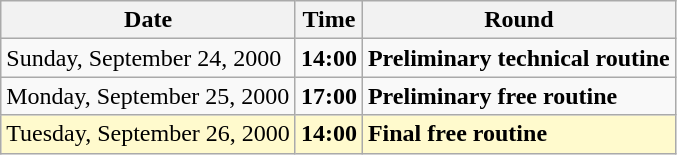<table class="wikitable">
<tr>
<th>Date</th>
<th>Time</th>
<th>Round</th>
</tr>
<tr>
<td>Sunday, September 24, 2000</td>
<td><strong>14:00</strong></td>
<td><strong> Preliminary technical routine</strong></td>
</tr>
<tr>
<td>Monday, September 25, 2000</td>
<td><strong>17:00</strong></td>
<td><strong> Preliminary free routine</strong></td>
</tr>
<tr>
<td style=background:lemonchiffon>Tuesday, September 26, 2000</td>
<td style=background:lemonchiffon><strong>14:00</strong></td>
<td style=background:lemonchiffon><strong> Final free routine</strong></td>
</tr>
</table>
